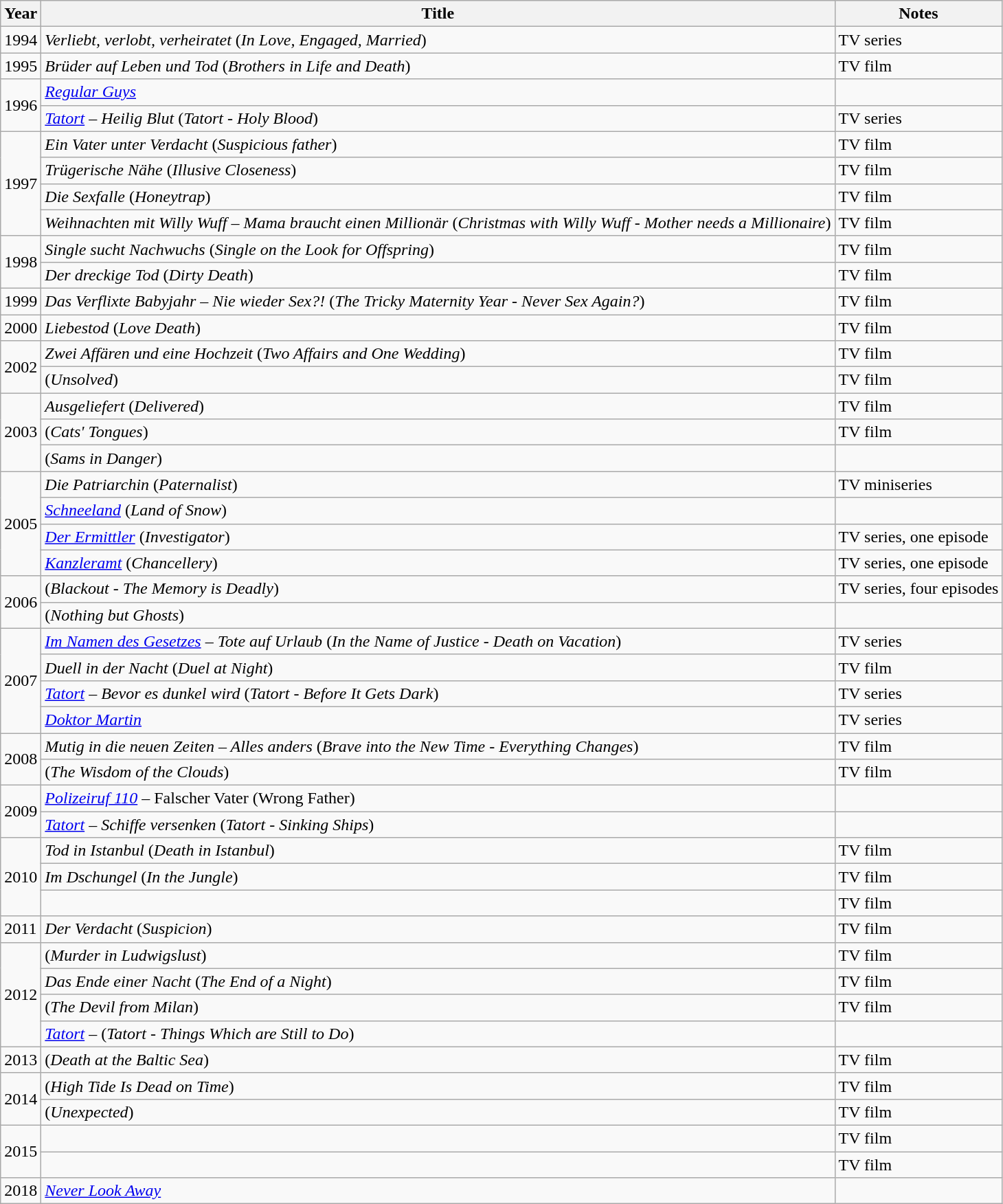<table class="wikitable">
<tr>
<th>Year</th>
<th>Title</th>
<th>Notes</th>
</tr>
<tr>
<td>1994</td>
<td><em>Verliebt, verlobt, verheiratet</em> (<em>In Love, Engaged, Married</em>)</td>
<td>TV series</td>
</tr>
<tr>
<td>1995</td>
<td><em>Brüder auf Leben und Tod</em> (<em>Brothers in Life and Death</em>)</td>
<td>TV film</td>
</tr>
<tr>
<td rowspan=2>1996</td>
<td><em><a href='#'>Regular Guys</a></em></td>
<td></td>
</tr>
<tr>
<td><em><a href='#'>Tatort</a> – Heilig Blut</em> (<em>Tatort - Holy Blood</em>)</td>
<td>TV series</td>
</tr>
<tr>
<td rowspan=4>1997</td>
<td><em>Ein Vater unter Verdacht</em> (<em>Suspicious father</em>)</td>
<td>TV film</td>
</tr>
<tr>
<td><em>Trügerische Nähe</em> (<em>Illusive Closeness</em>)</td>
<td>TV film</td>
</tr>
<tr>
<td><em>Die Sexfalle</em> (<em>Honeytrap</em>)</td>
<td>TV film</td>
</tr>
<tr>
<td><em>Weihnachten mit Willy Wuff – Mama braucht einen Millionär</em> (<em>Christmas with Willy Wuff - Mother needs a Millionaire</em>)</td>
<td>TV film</td>
</tr>
<tr>
<td rowspan=2>1998</td>
<td><em>Single sucht Nachwuchs</em> (<em>Single on the Look for Offspring</em>)</td>
<td>TV film</td>
</tr>
<tr>
<td><em>Der dreckige Tod</em> (<em>Dirty Death</em>)</td>
<td>TV film</td>
</tr>
<tr>
<td>1999</td>
<td><em>Das Verflixte Babyjahr – Nie wieder Sex?!</em> (<em>The Tricky Maternity Year - Never Sex Again?</em>)</td>
<td>TV film</td>
</tr>
<tr>
<td>2000</td>
<td><em>Liebestod</em> (<em>Love Death</em>)</td>
<td>TV film</td>
</tr>
<tr>
<td rowspan=2>2002</td>
<td><em>Zwei Affären und eine Hochzeit</em> (<em>Two Affairs and One Wedding</em>)</td>
<td>TV film</td>
</tr>
<tr>
<td><em></em> (<em>Unsolved</em>)</td>
<td>TV film</td>
</tr>
<tr>
<td rowspan=3>2003</td>
<td><em>Ausgeliefert</em> (<em>Delivered</em>)</td>
<td>TV film</td>
</tr>
<tr>
<td><em></em> (<em>Cats' Tongues</em>)</td>
<td>TV film</td>
</tr>
<tr>
<td><em></em> (<em>Sams in Danger</em>)</td>
<td></td>
</tr>
<tr>
<td rowspan=4>2005</td>
<td><em>Die Patriarchin</em> (<em>Paternalist</em>)</td>
<td>TV miniseries</td>
</tr>
<tr>
<td><em><a href='#'>Schneeland</a></em> (<em>Land of Snow</em>)</td>
<td></td>
</tr>
<tr>
<td><em><a href='#'>Der Ermittler</a></em> (<em>Investigator</em>)</td>
<td>TV series, one episode</td>
</tr>
<tr>
<td><em><a href='#'>Kanzleramt</a></em> (<em>Chancellery</em>)</td>
<td>TV series, one episode</td>
</tr>
<tr>
<td rowspan=2>2006</td>
<td><em></em> (<em>Blackout - The Memory is Deadly</em>)</td>
<td>TV series, four episodes</td>
</tr>
<tr>
<td><em></em> (<em>Nothing but Ghosts</em>)</td>
<td></td>
</tr>
<tr>
<td rowspan=4>2007</td>
<td><em><a href='#'>Im Namen des Gesetzes</a> – Tote auf Urlaub</em> (<em>In the Name of Justice - Death on Vacation</em>)</td>
<td>TV series</td>
</tr>
<tr>
<td><em>Duell in der Nacht</em> (<em>Duel at Night</em>)</td>
<td>TV film</td>
</tr>
<tr>
<td><em><a href='#'>Tatort</a> – Bevor es dunkel wird</em> (<em>Tatort - Before It Gets Dark</em>)</td>
<td>TV series</td>
</tr>
<tr>
<td><em><a href='#'>Doktor Martin</a></em></td>
<td>TV series</td>
</tr>
<tr>
<td rowspan=2>2008</td>
<td><em>Mutig in die neuen Zeiten – Alles anders</em> (<em>Brave into the New Time - Everything Changes</em>)</td>
<td>TV film</td>
</tr>
<tr>
<td><em></em> (<em>The Wisdom of the Clouds</em>)</td>
<td>TV film</td>
</tr>
<tr>
<td rowspan=2>2009</td>
<td><em><a href='#'>Polizeiruf 110</a></em> – Falscher Vater (Wrong Father)</td>
<td></td>
</tr>
<tr>
<td><em><a href='#'>Tatort</a> – Schiffe versenken</em> (<em>Tatort - Sinking Ships</em>)</td>
<td></td>
</tr>
<tr>
<td rowspan=3>2010</td>
<td><em>Tod in Istanbul</em> (<em>Death in Istanbul</em>)</td>
<td>TV film</td>
</tr>
<tr>
<td><em>Im Dschungel</em> (<em>In the Jungle</em>)</td>
<td>TV film</td>
</tr>
<tr>
<td><em></em></td>
<td>TV film</td>
</tr>
<tr>
<td>2011</td>
<td><em>Der Verdacht</em> (<em>Suspicion</em>)</td>
<td>TV film</td>
</tr>
<tr>
<td rowspan=4>2012</td>
<td><em></em> (<em>Murder in Ludwigslust</em>)</td>
<td>TV film</td>
</tr>
<tr>
<td><em>Das Ende einer Nacht</em> (<em>The End of a Night</em>)</td>
<td>TV film</td>
</tr>
<tr>
<td><em></em> (<em>The Devil from Milan</em>)</td>
<td>TV film</td>
</tr>
<tr>
<td><em><a href='#'>Tatort</a> – </em> (<em>Tatort - Things Which are Still to Do</em>)</td>
<td></td>
</tr>
<tr>
<td>2013</td>
<td><em></em> (<em>Death at the Baltic Sea</em>)</td>
<td>TV film</td>
</tr>
<tr>
<td rowspan=2>2014</td>
<td><em></em> (<em>High Tide Is Dead on Time</em>)</td>
<td>TV film</td>
</tr>
<tr>
<td><em></em> (<em>Unexpected</em>)</td>
<td>TV film</td>
</tr>
<tr>
<td rowspan=2>2015</td>
<td><em></em></td>
<td>TV film</td>
</tr>
<tr>
<td><em></em></td>
<td>TV film</td>
</tr>
<tr>
<td>2018</td>
<td><em><a href='#'>Never Look Away</a></em></td>
<td></td>
</tr>
</table>
